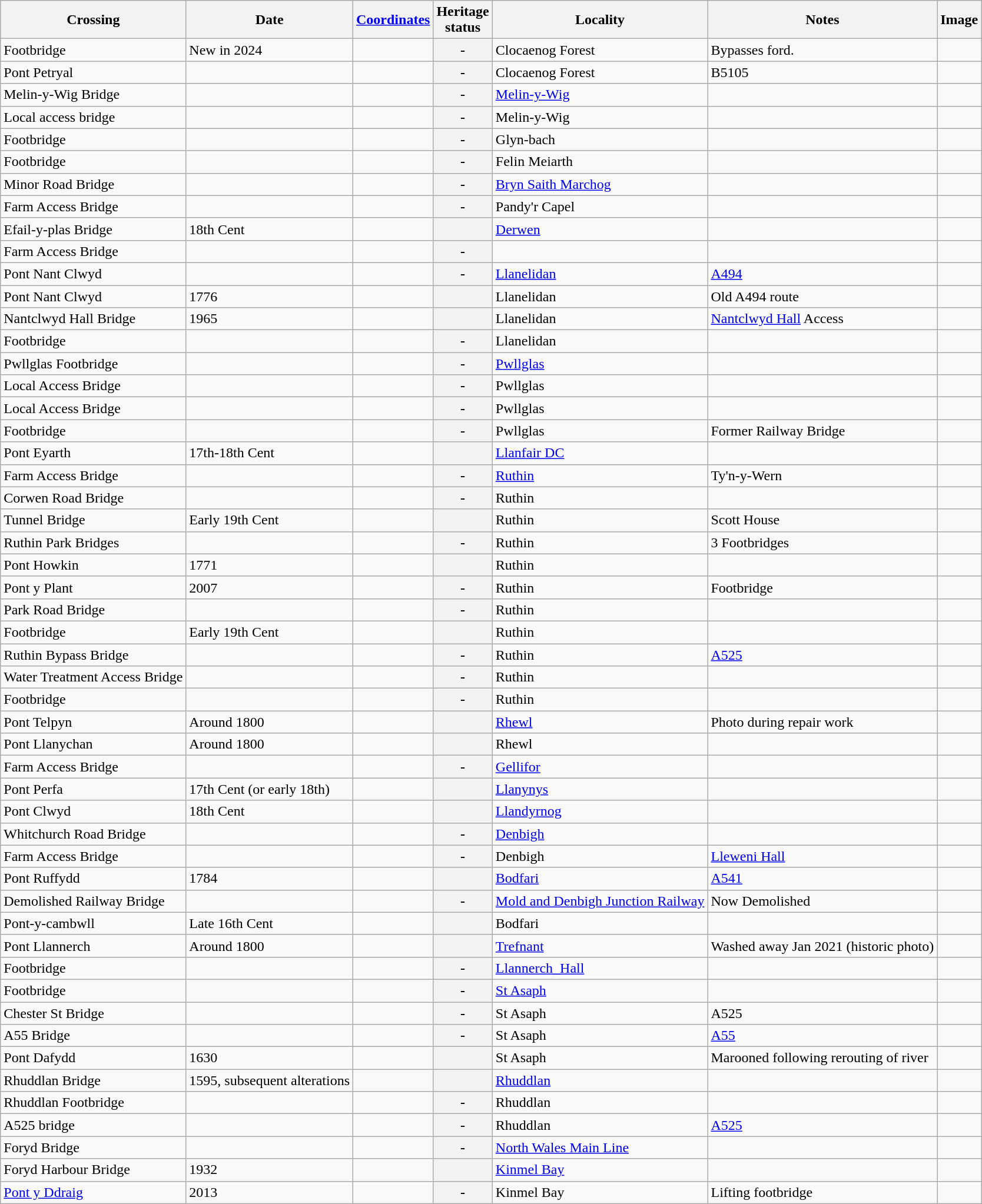<table class="wikitable">
<tr>
<th>Crossing</th>
<th>Date</th>
<th><a href='#'>Coordinates</a></th>
<th>Heritage<br>status</th>
<th>Locality</th>
<th>Notes</th>
<th>Image</th>
</tr>
<tr>
<td>Footbridge</td>
<td>New in 2024</td>
<td></td>
<th>-</th>
<td>Clocaenog Forest</td>
<td>Bypasses ford.</td>
<td></td>
</tr>
<tr>
<td>Pont Petryal</td>
<td></td>
<td></td>
<th>-</th>
<td>Clocaenog Forest</td>
<td>B5105</td>
<td></td>
</tr>
<tr>
<td>Melin-y-Wig Bridge</td>
<td></td>
<td></td>
<th>-</th>
<td><a href='#'>Melin-y-Wig</a></td>
<td></td>
<td></td>
</tr>
<tr>
<td>Local access bridge</td>
<td></td>
<td></td>
<th>-</th>
<td>Melin-y-Wig</td>
<td></td>
<td></td>
</tr>
<tr>
<td>Footbridge</td>
<td></td>
<td></td>
<th>-</th>
<td>Glyn-bach</td>
<td></td>
<td></td>
</tr>
<tr>
<td>Footbridge</td>
<td></td>
<td></td>
<th>-</th>
<td>Felin Meiarth</td>
<td></td>
<td></td>
</tr>
<tr>
<td>Minor Road Bridge</td>
<td></td>
<td></td>
<th>-</th>
<td><a href='#'>Bryn Saith Marchog</a></td>
<td></td>
<td></td>
</tr>
<tr>
<td>Farm Access Bridge</td>
<td></td>
<td></td>
<th>-</th>
<td>Pandy'r Capel</td>
<td></td>
<td></td>
</tr>
<tr>
<td>Efail-y-plas Bridge</td>
<td>18th Cent</td>
<td></td>
<th></th>
<td><a href='#'>Derwen</a></td>
<td></td>
<td></td>
</tr>
<tr>
<td>Farm Access Bridge</td>
<td></td>
<td></td>
<th>-</th>
<td></td>
<td></td>
<td></td>
</tr>
<tr>
<td>Pont Nant Clwyd</td>
<td></td>
<td></td>
<th>-</th>
<td><a href='#'>Llanelidan</a></td>
<td><a href='#'>A494</a></td>
<td></td>
</tr>
<tr>
<td>Pont Nant Clwyd</td>
<td>1776</td>
<td></td>
<th></th>
<td>Llanelidan</td>
<td>Old A494 route</td>
<td></td>
</tr>
<tr>
<td>Nantclwyd Hall Bridge</td>
<td>1965</td>
<td></td>
<th></th>
<td>Llanelidan</td>
<td><a href='#'>Nantclwyd Hall</a> Access</td>
<td></td>
</tr>
<tr>
<td>Footbridge</td>
<td></td>
<td></td>
<th>-</th>
<td>Llanelidan</td>
<td></td>
<td></td>
</tr>
<tr>
<td>Pwllglas Footbridge</td>
<td></td>
<td></td>
<th>-</th>
<td><a href='#'>Pwllglas</a></td>
<td></td>
<td></td>
</tr>
<tr>
<td>Local Access Bridge</td>
<td></td>
<td></td>
<th>-</th>
<td>Pwllglas</td>
<td></td>
<td></td>
</tr>
<tr>
<td>Local Access Bridge</td>
<td></td>
<td></td>
<th>-</th>
<td>Pwllglas</td>
<td></td>
<td></td>
</tr>
<tr>
<td>Footbridge</td>
<td></td>
<td></td>
<th>-</th>
<td>Pwllglas</td>
<td>Former Railway Bridge</td>
<td></td>
</tr>
<tr>
<td>Pont Eyarth</td>
<td>17th-18th Cent</td>
<td></td>
<th></th>
<td><a href='#'>Llanfair DC</a></td>
<td></td>
<td></td>
</tr>
<tr>
<td>Farm Access Bridge</td>
<td></td>
<td></td>
<th>-</th>
<td><a href='#'>Ruthin</a></td>
<td>Ty'n-y-Wern</td>
<td></td>
</tr>
<tr>
<td>Corwen Road Bridge</td>
<td></td>
<td></td>
<th>-</th>
<td>Ruthin</td>
<td></td>
<td></td>
</tr>
<tr>
<td>Tunnel Bridge</td>
<td>Early 19th Cent</td>
<td></td>
<th></th>
<td>Ruthin</td>
<td>Scott House</td>
<td></td>
</tr>
<tr>
<td>Ruthin Park Bridges</td>
<td></td>
<td></td>
<th>-</th>
<td>Ruthin</td>
<td>3 Footbridges</td>
<td></td>
</tr>
<tr>
<td>Pont Howkin</td>
<td>1771</td>
<td></td>
<th></th>
<td>Ruthin</td>
<td></td>
<td></td>
</tr>
<tr>
<td>Pont y Plant</td>
<td>2007</td>
<td></td>
<th>-</th>
<td>Ruthin</td>
<td>Footbridge</td>
<td></td>
</tr>
<tr>
<td>Park Road Bridge</td>
<td></td>
<td></td>
<th>-</th>
<td>Ruthin</td>
<td></td>
<td></td>
</tr>
<tr>
<td>Footbridge</td>
<td>Early 19th Cent</td>
<td></td>
<th></th>
<td>Ruthin</td>
<td></td>
<td></td>
</tr>
<tr>
<td>Ruthin Bypass Bridge</td>
<td></td>
<td></td>
<th>-</th>
<td>Ruthin</td>
<td><a href='#'>A525</a></td>
<td></td>
</tr>
<tr>
<td>Water Treatment Access Bridge</td>
<td></td>
<td></td>
<th>-</th>
<td>Ruthin</td>
<td></td>
<td></td>
</tr>
<tr>
<td>Footbridge</td>
<td></td>
<td></td>
<th>-</th>
<td>Ruthin</td>
<td></td>
<td></td>
</tr>
<tr>
<td>Pont Telpyn</td>
<td>Around 1800</td>
<td></td>
<th></th>
<td><a href='#'>Rhewl</a></td>
<td>Photo during repair work</td>
<td></td>
</tr>
<tr>
<td>Pont Llanychan</td>
<td>Around 1800</td>
<td></td>
<th></th>
<td>Rhewl</td>
<td></td>
<td></td>
</tr>
<tr>
<td>Farm Access Bridge</td>
<td></td>
<td></td>
<th>-</th>
<td><a href='#'>Gellifor</a></td>
<td></td>
<td></td>
</tr>
<tr>
<td>Pont Perfa</td>
<td>17th Cent (or early 18th)</td>
<td></td>
<th></th>
<td><a href='#'>Llanynys</a></td>
<td></td>
<td></td>
</tr>
<tr>
<td>Pont Clwyd</td>
<td>18th Cent</td>
<td></td>
<th></th>
<td><a href='#'>Llandyrnog</a></td>
<td></td>
<td></td>
</tr>
<tr>
<td>Whitchurch Road Bridge</td>
<td></td>
<td></td>
<th>-</th>
<td><a href='#'>Denbigh</a></td>
<td></td>
<td></td>
</tr>
<tr>
<td>Farm Access Bridge</td>
<td></td>
<td></td>
<th>-</th>
<td>Denbigh</td>
<td><a href='#'>Lleweni Hall</a></td>
<td></td>
</tr>
<tr>
<td>Pont Ruffydd</td>
<td>1784</td>
<td></td>
<th></th>
<td><a href='#'>Bodfari</a></td>
<td><a href='#'>A541</a></td>
<td></td>
</tr>
<tr>
<td>Demolished Railway Bridge</td>
<td></td>
<td></td>
<th>-</th>
<td><a href='#'>Mold and Denbigh Junction Railway</a></td>
<td>Now Demolished</td>
<td></td>
</tr>
<tr>
<td>Pont-y-cambwll</td>
<td>Late 16th Cent</td>
<td></td>
<th></th>
<td>Bodfari</td>
<td></td>
<td></td>
</tr>
<tr>
<td>Pont Llannerch</td>
<td>Around 1800</td>
<td></td>
<th></th>
<td><a href='#'>Trefnant</a></td>
<td>Washed away Jan 2021 (historic photo)</td>
<td></td>
</tr>
<tr>
<td>Footbridge</td>
<td></td>
<td></td>
<th>-</th>
<td><a href='#'>Llannerch_Hall</a></td>
<td></td>
<td></td>
</tr>
<tr>
<td>Footbridge</td>
<td></td>
<td></td>
<th>-</th>
<td><a href='#'>St Asaph</a></td>
<td></td>
<td></td>
</tr>
<tr>
<td>Chester St Bridge</td>
<td></td>
<td></td>
<th>-</th>
<td>St Asaph</td>
<td>A525</td>
<td></td>
</tr>
<tr>
<td>A55 Bridge</td>
<td></td>
<td></td>
<th>-</th>
<td>St Asaph</td>
<td><a href='#'>A55</a></td>
<td></td>
</tr>
<tr>
<td>Pont Dafydd</td>
<td>1630</td>
<td></td>
<th></th>
<td>St Asaph</td>
<td>Marooned following rerouting of river</td>
<td></td>
</tr>
<tr>
<td>Rhuddlan Bridge</td>
<td>1595, subsequent alterations</td>
<td></td>
<th></th>
<td><a href='#'>Rhuddlan</a></td>
<td></td>
<td></td>
</tr>
<tr>
<td>Rhuddlan Footbridge</td>
<td></td>
<td></td>
<th>-</th>
<td>Rhuddlan</td>
<td></td>
<td></td>
</tr>
<tr>
<td>A525 bridge</td>
<td></td>
<td></td>
<th>-</th>
<td>Rhuddlan</td>
<td><a href='#'>A525</a></td>
<td></td>
</tr>
<tr>
<td>Foryd Bridge</td>
<td></td>
<td></td>
<th>-</th>
<td><a href='#'>North Wales Main Line</a></td>
<td></td>
<td></td>
</tr>
<tr>
<td>Foryd Harbour Bridge</td>
<td>1932</td>
<td></td>
<th></th>
<td><a href='#'>Kinmel Bay</a></td>
<td></td>
<td></td>
</tr>
<tr>
<td><a href='#'>Pont y Ddraig</a></td>
<td>2013</td>
<td></td>
<th>-</th>
<td>Kinmel Bay</td>
<td>Lifting footbridge</td>
<td></td>
</tr>
</table>
